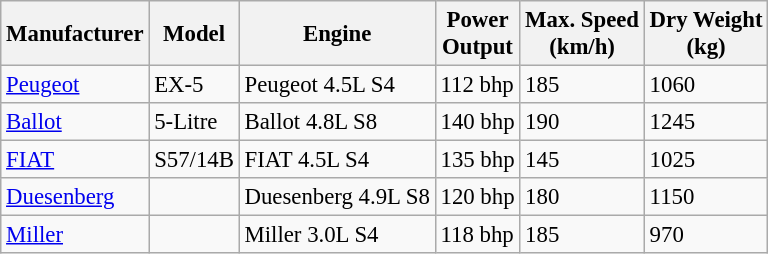<table class="wikitable" style="font-size: 95%;">
<tr>
<th>Manufacturer</th>
<th>Model</th>
<th>Engine</th>
<th>Power<br>Output</th>
<th>Max. Speed<br> (km/h)</th>
<th>Dry Weight<br> (kg)</th>
</tr>
<tr>
<td> <a href='#'>Peugeot</a></td>
<td>EX-5</td>
<td>Peugeot 4.5L S4</td>
<td>112 bhp</td>
<td>185</td>
<td>1060</td>
</tr>
<tr>
<td> <a href='#'>Ballot</a></td>
<td>5-Litre</td>
<td>Ballot 4.8L S8</td>
<td>140 bhp</td>
<td>190</td>
<td>1245</td>
</tr>
<tr>
<td> <a href='#'>FIAT</a></td>
<td>S57/14B</td>
<td>FIAT 4.5L S4</td>
<td>135 bhp</td>
<td>145</td>
<td>1025</td>
</tr>
<tr>
<td> <a href='#'>Duesenberg</a></td>
<td></td>
<td>Duesenberg 4.9L S8</td>
<td>120 bhp</td>
<td>180</td>
<td>1150</td>
</tr>
<tr>
<td> <a href='#'>Miller</a></td>
<td></td>
<td>Miller 3.0L S4</td>
<td>118 bhp</td>
<td>185</td>
<td>970</td>
</tr>
</table>
